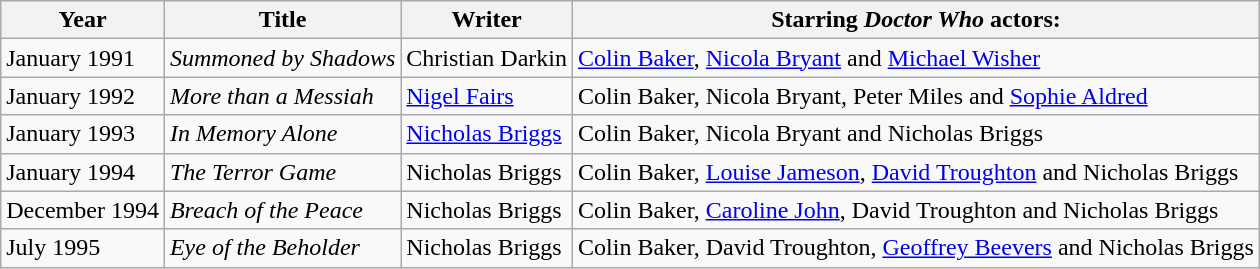<table class="wikitable" border="1">
<tr>
<th>Year</th>
<th>Title</th>
<th>Writer</th>
<th>Starring <em>Doctor Who</em> actors:</th>
</tr>
<tr>
<td>January 1991</td>
<td><em>Summoned by Shadows</em></td>
<td>Christian Darkin</td>
<td><a href='#'>Colin Baker</a>, <a href='#'>Nicola Bryant</a> and <a href='#'>Michael Wisher</a></td>
</tr>
<tr>
<td>January 1992</td>
<td><em>More than a Messiah</em></td>
<td><a href='#'>Nigel Fairs</a></td>
<td>Colin Baker, Nicola Bryant, Peter Miles and <a href='#'>Sophie Aldred</a></td>
</tr>
<tr>
<td>January 1993</td>
<td><em>In Memory Alone</em></td>
<td><a href='#'>Nicholas Briggs</a></td>
<td>Colin Baker, Nicola Bryant and Nicholas Briggs</td>
</tr>
<tr>
<td>January 1994</td>
<td><em>The Terror Game</em></td>
<td>Nicholas Briggs</td>
<td>Colin Baker, <a href='#'>Louise Jameson</a>, <a href='#'>David Troughton</a> and Nicholas Briggs</td>
</tr>
<tr>
<td>December 1994</td>
<td><em>Breach of the Peace</em></td>
<td>Nicholas Briggs</td>
<td>Colin Baker, <a href='#'>Caroline John</a>, David Troughton and Nicholas Briggs</td>
</tr>
<tr>
<td>July 1995</td>
<td><em>Eye of the Beholder</em></td>
<td>Nicholas Briggs</td>
<td>Colin Baker, David Troughton, <a href='#'>Geoffrey Beevers</a> and Nicholas Briggs</td>
</tr>
</table>
